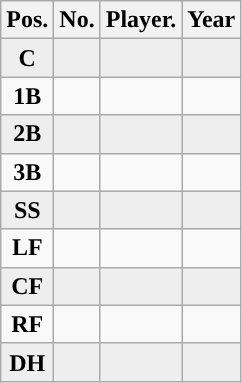<table class="wikitable non-sortable">
<tr>
<th style="text-align:center; ">Pos.</th>
<th style="text-align:center; ">No.</th>
<th style="text-align:center; ">Player.</th>
<th style="text-align:center; ">Year</th>
</tr>
<tr style="background:#eeeeee;text-align:center;">
<td><strong>C</strong></td>
<td></td>
<td></td>
<td></td>
</tr>
<tr style="text-align:center;">
<td><strong>1B</strong></td>
<td></td>
<td></td>
<td></td>
</tr>
<tr style="background:#eeeeee;text-align:center;">
<td><strong>2B</strong></td>
<td></td>
<td></td>
<td></td>
</tr>
<tr style="text-align:center;">
<td><strong>3B</strong></td>
<td></td>
<td></td>
<td></td>
</tr>
<tr style="background:#eeeeee;text-align:center;">
<td><strong>SS</strong></td>
<td></td>
<td></td>
<td></td>
</tr>
<tr style="text-align:center;">
<td><strong>LF</strong></td>
<td></td>
<td></td>
<td></td>
</tr>
<tr style="background:#eeeeee;text-align:center;">
<td><strong>CF</strong></td>
<td></td>
<td></td>
<td></td>
</tr>
<tr style="text-align:center;">
<td><strong>RF</strong></td>
<td></td>
<td></td>
<td></td>
</tr>
<tr style="background:#eeeeee;text-align:center;">
<td><strong>DH</strong></td>
<td></td>
<td></td>
<td></td>
</tr>
</table>
